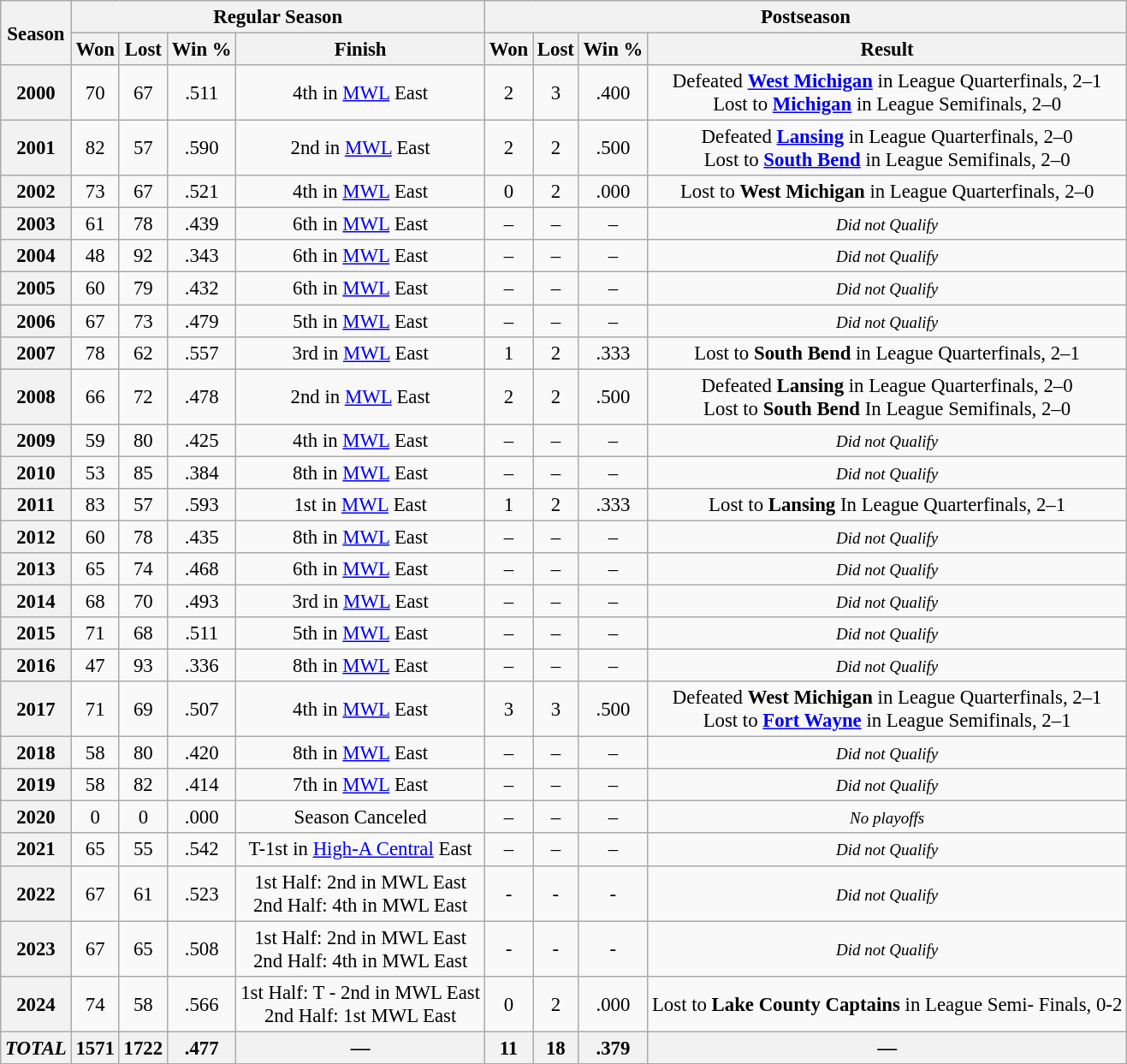<table class="wikitable" style="font-size: 95%; text-align:center;">
<tr>
<th rowspan="2">Season</th>
<th colspan="4">Regular Season</th>
<th colspan="4">Postseason</th>
</tr>
<tr>
<th>Won</th>
<th>Lost</th>
<th>Win %</th>
<th>Finish</th>
<th>Won</th>
<th>Lost</th>
<th>Win %</th>
<th>Result</th>
</tr>
<tr>
<th>2000</th>
<td>70</td>
<td>67</td>
<td>.511</td>
<td>4th in <a href='#'>MWL</a> East</td>
<td>2</td>
<td>3</td>
<td>.400</td>
<td>Defeated <strong><a href='#'>West Michigan</a></strong> in League Quarterfinals, 2–1 <br>Lost to <strong><a href='#'>Michigan</a></strong> in League Semifinals, 2–0</td>
</tr>
<tr>
<th>2001</th>
<td>82</td>
<td>57</td>
<td>.590</td>
<td>2nd in <a href='#'>MWL</a> East</td>
<td>2</td>
<td>2</td>
<td>.500</td>
<td>Defeated <strong><a href='#'>Lansing</a></strong> in League Quarterfinals, 2–0<br>Lost to <strong><a href='#'>South Bend</a></strong> in League Semifinals, 2–0</td>
</tr>
<tr>
<th>2002</th>
<td>73</td>
<td>67</td>
<td>.521</td>
<td>4th in <a href='#'>MWL</a> East</td>
<td>0</td>
<td>2</td>
<td>.000</td>
<td>Lost to <strong>West Michigan</strong> in League Quarterfinals, 2–0</td>
</tr>
<tr>
<th>2003</th>
<td>61</td>
<td>78</td>
<td>.439</td>
<td>6th in <a href='#'>MWL</a> East</td>
<td>–</td>
<td>–</td>
<td>–</td>
<td><small><em>Did not Qualify</em></small></td>
</tr>
<tr>
<th>2004</th>
<td>48</td>
<td>92</td>
<td>.343</td>
<td>6th in <a href='#'>MWL</a> East</td>
<td>–</td>
<td>–</td>
<td>–</td>
<td><small><em>Did not Qualify</em></small></td>
</tr>
<tr>
<th>2005</th>
<td>60</td>
<td>79</td>
<td>.432</td>
<td>6th in <a href='#'>MWL</a> East</td>
<td>–</td>
<td>–</td>
<td>–</td>
<td><small><em>Did not Qualify</em></small></td>
</tr>
<tr>
<th>2006</th>
<td>67</td>
<td>73</td>
<td>.479</td>
<td>5th in <a href='#'>MWL</a> East</td>
<td>–</td>
<td>–</td>
<td>–</td>
<td><small><em>Did not Qualify</em></small></td>
</tr>
<tr>
<th>2007</th>
<td>78</td>
<td>62</td>
<td>.557</td>
<td>3rd in <a href='#'>MWL</a> East</td>
<td>1</td>
<td>2</td>
<td>.333</td>
<td>Lost to <strong>South Bend</strong> in League Quarterfinals, 2–1</td>
</tr>
<tr>
<th>2008</th>
<td>66</td>
<td>72</td>
<td>.478</td>
<td>2nd in <a href='#'>MWL</a> East</td>
<td>2</td>
<td>2</td>
<td>.500</td>
<td>Defeated <strong>Lansing</strong> in League Quarterfinals, 2–0<br>Lost to <strong>South Bend</strong> In League Semifinals, 2–0</td>
</tr>
<tr>
<th>2009</th>
<td>59</td>
<td>80</td>
<td>.425</td>
<td>4th in <a href='#'>MWL</a> East</td>
<td>–</td>
<td>–</td>
<td>–</td>
<td><small><em>Did not Qualify</em></small></td>
</tr>
<tr>
<th>2010</th>
<td>53</td>
<td>85</td>
<td>.384</td>
<td>8th in <a href='#'>MWL</a> East</td>
<td>–</td>
<td>–</td>
<td>–</td>
<td><small><em>Did not Qualify</em></small></td>
</tr>
<tr>
<th>2011</th>
<td>83</td>
<td>57</td>
<td>.593</td>
<td>1st in <a href='#'>MWL</a> East</td>
<td>1</td>
<td>2</td>
<td>.333</td>
<td>Lost to <strong>Lansing</strong> In League Quarterfinals, 2–1</td>
</tr>
<tr>
<th>2012</th>
<td>60</td>
<td>78</td>
<td>.435</td>
<td>8th in <a href='#'>MWL</a> East</td>
<td>–</td>
<td>–</td>
<td>–</td>
<td><small><em>Did not Qualify</em></small></td>
</tr>
<tr>
<th>2013</th>
<td>65</td>
<td>74</td>
<td>.468</td>
<td>6th in <a href='#'>MWL</a> East</td>
<td>–</td>
<td>–</td>
<td>–</td>
<td><small><em>Did not Qualify</em></small></td>
</tr>
<tr>
<th>2014</th>
<td>68</td>
<td>70</td>
<td>.493</td>
<td>3rd in <a href='#'>MWL</a> East</td>
<td>–</td>
<td>–</td>
<td>–</td>
<td><small><em>Did not Qualify</em></small></td>
</tr>
<tr>
<th>2015</th>
<td>71</td>
<td>68</td>
<td>.511</td>
<td>5th in <a href='#'>MWL</a> East</td>
<td>–</td>
<td>–</td>
<td>–</td>
<td><small><em>Did not Qualify</em></small></td>
</tr>
<tr>
<th>2016</th>
<td>47</td>
<td>93</td>
<td>.336</td>
<td>8th in <a href='#'>MWL</a> East</td>
<td>–</td>
<td>–</td>
<td>–</td>
<td><small><em>Did not Qualify</em></small></td>
</tr>
<tr>
<th>2017</th>
<td>71</td>
<td>69</td>
<td>.507</td>
<td>4th in <a href='#'>MWL</a> East</td>
<td>3</td>
<td>3</td>
<td>.500</td>
<td>Defeated <strong>West Michigan</strong> in League Quarterfinals, 2–1<br>Lost to <strong><a href='#'>Fort Wayne</a></strong> in League Semifinals, 2–1</td>
</tr>
<tr>
<th>2018</th>
<td>58</td>
<td>80</td>
<td>.420</td>
<td>8th in <a href='#'>MWL</a> East</td>
<td>–</td>
<td>–</td>
<td>–</td>
<td><small><em>Did not Qualify</em></small></td>
</tr>
<tr>
<th>2019</th>
<td>58</td>
<td>82</td>
<td>.414</td>
<td>7th in <a href='#'>MWL</a> East</td>
<td>–</td>
<td>–</td>
<td>–</td>
<td><small><em>Did not Qualify</em></small></td>
</tr>
<tr>
<th>2020</th>
<td>0</td>
<td>0</td>
<td>.000</td>
<td>Season Canceled</td>
<td>–</td>
<td>–</td>
<td>–</td>
<td><small><em>No playoffs</em></small></td>
</tr>
<tr>
<th>2021</th>
<td>65</td>
<td>55</td>
<td>.542</td>
<td>T-1st in <a href='#'>High-A Central</a> East</td>
<td>–</td>
<td>–</td>
<td>–</td>
<td><small><em>Did not Qualify</em></small></td>
</tr>
<tr>
<th>2022</th>
<td>67</td>
<td>61</td>
<td>.523</td>
<td>1st Half: 2nd in MWL East<br>2nd Half: 4th in MWL East</td>
<td>-</td>
<td>-</td>
<td>-</td>
<td><small><em>Did not Qualify</em></small></td>
</tr>
<tr>
<th>2023</th>
<td>67</td>
<td>65</td>
<td>.508</td>
<td>1st Half: 2nd in MWL East<br>2nd Half: 4th in MWL East</td>
<td>-</td>
<td>-</td>
<td>-</td>
<td><small><em>Did not Qualify</em></small></td>
</tr>
<tr>
<th>2024</th>
<td>74</td>
<td>58</td>
<td>.566</td>
<td>1st Half: T - 2nd in MWL East<br>2nd Half: 1st MWL East</td>
<td>0</td>
<td>2</td>
<td>.000</td>
<td>Lost to <strong>Lake County Captains</strong> in League Semi- Finals, 0-2</td>
</tr>
<tr>
<th><em>TOTAL</em></th>
<th>1571</th>
<th>1722</th>
<th>.477</th>
<th>—</th>
<th>11</th>
<th>18</th>
<th>.379</th>
<th>—</th>
</tr>
</table>
